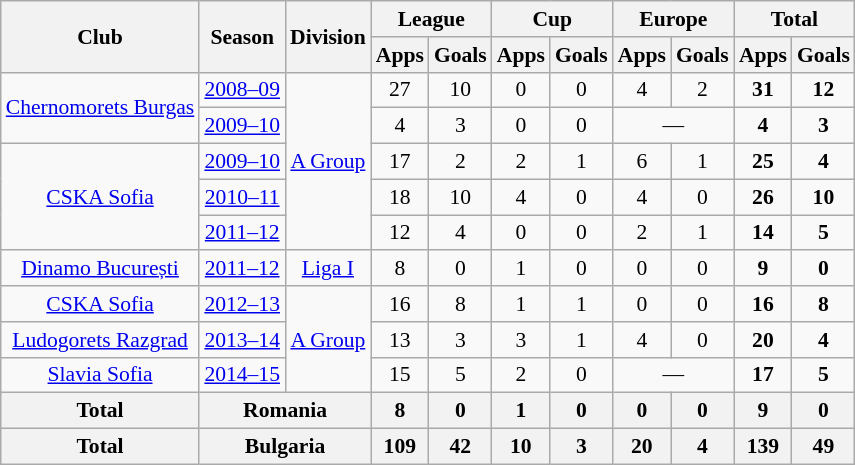<table class="wikitable" style="font-size:90%; text-align: center">
<tr>
<th rowspan=2>Club</th>
<th rowspan=2>Season</th>
<th rowspan="2">Division</th>
<th colspan=2>League</th>
<th colspan=2>Cup</th>
<th colspan=2>Europe</th>
<th colspan=2>Total</th>
</tr>
<tr>
<th>Apps</th>
<th>Goals</th>
<th>Apps</th>
<th>Goals</th>
<th>Apps</th>
<th>Goals</th>
<th>Apps</th>
<th>Goals</th>
</tr>
<tr>
<td rowspan=2><a href='#'>Chernomorets Burgas</a></td>
<td><a href='#'>2008–09</a></td>
<td rowspan="5"><a href='#'>A Group</a></td>
<td>27</td>
<td>10</td>
<td>0</td>
<td>0</td>
<td>4</td>
<td>2</td>
<td><strong>31</strong></td>
<td><strong>12</strong></td>
</tr>
<tr>
<td><a href='#'>2009–10</a></td>
<td>4</td>
<td>3</td>
<td>0</td>
<td>0</td>
<td colspan="2">—</td>
<td><strong>4</strong></td>
<td><strong>3</strong></td>
</tr>
<tr>
<td rowspan=3><a href='#'>CSKA Sofia</a></td>
<td><a href='#'>2009–10</a></td>
<td>17</td>
<td>2</td>
<td>2</td>
<td>1</td>
<td>6</td>
<td>1</td>
<td><strong>25</strong></td>
<td><strong>4</strong></td>
</tr>
<tr>
<td><a href='#'>2010–11</a></td>
<td>18</td>
<td>10</td>
<td>4</td>
<td>0</td>
<td>4</td>
<td>0</td>
<td><strong>26</strong></td>
<td><strong>10</strong></td>
</tr>
<tr>
<td><a href='#'>2011–12</a></td>
<td>12</td>
<td>4</td>
<td>0</td>
<td>0</td>
<td>2</td>
<td>1</td>
<td><strong>14</strong></td>
<td><strong>5</strong></td>
</tr>
<tr>
<td><a href='#'>Dinamo București</a></td>
<td><a href='#'>2011–12</a></td>
<td><a href='#'>Liga I</a></td>
<td>8</td>
<td>0</td>
<td>1</td>
<td>0</td>
<td>0</td>
<td>0</td>
<td><strong>9</strong></td>
<td><strong>0</strong></td>
</tr>
<tr>
<td><a href='#'>CSKA Sofia</a></td>
<td><a href='#'>2012–13</a></td>
<td rowspan="3"><a href='#'>A Group</a></td>
<td>16</td>
<td>8</td>
<td>1</td>
<td>1</td>
<td>0</td>
<td>0</td>
<td><strong>16</strong></td>
<td><strong>8</strong></td>
</tr>
<tr>
<td><a href='#'>Ludogorets Razgrad</a></td>
<td><a href='#'>2013–14</a></td>
<td>13</td>
<td>3</td>
<td>3</td>
<td>1</td>
<td>4</td>
<td>0</td>
<td><strong>20</strong></td>
<td><strong>4</strong></td>
</tr>
<tr>
<td><a href='#'>Slavia Sofia</a></td>
<td><a href='#'>2014–15</a></td>
<td>15</td>
<td>5</td>
<td>2</td>
<td>0</td>
<td colspan="2">—</td>
<td><strong>17</strong></td>
<td><strong>5</strong></td>
</tr>
<tr>
<th rowspan=1>Total</th>
<th colspan=2>Romania</th>
<th>8</th>
<th>0</th>
<th>1</th>
<th>0</th>
<th>0</th>
<th>0</th>
<th>9</th>
<th>0</th>
</tr>
<tr>
<th rowspan=1>Total</th>
<th colspan=2>Bulgaria</th>
<th>109</th>
<th>42</th>
<th>10</th>
<th>3</th>
<th>20</th>
<th>4</th>
<th>139</th>
<th>49</th>
</tr>
</table>
